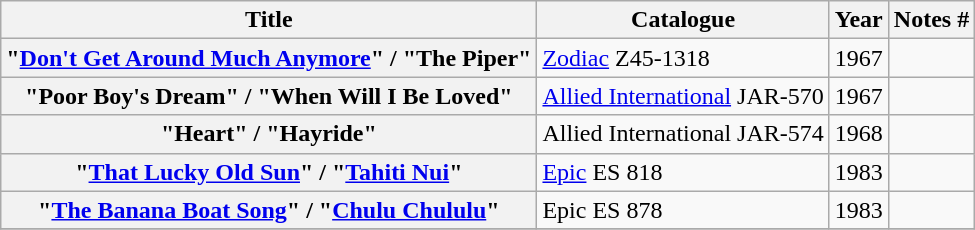<table class="wikitable plainrowheaders sortable">
<tr>
<th scope="col">Title</th>
<th scope="col">Catalogue</th>
<th scope="col">Year</th>
<th scope="col" class="unsortable">Notes #</th>
</tr>
<tr>
<th scope="row">"<a href='#'>Don't Get Around Much Anymore</a>" / "The Piper"</th>
<td><a href='#'>Zodiac</a> Z45-1318</td>
<td>1967</td>
<td></td>
</tr>
<tr>
<th scope="row">"Poor Boy's Dream" / "When Will I Be Loved"</th>
<td><a href='#'>Allied International</a> JAR-570</td>
<td>1967</td>
<td></td>
</tr>
<tr>
<th scope="row">"Heart" / "Hayride"</th>
<td>Allied International JAR-574</td>
<td>1968</td>
<td></td>
</tr>
<tr>
<th scope="row">"<a href='#'>That Lucky Old Sun</a>"  / "<a href='#'>Tahiti Nui</a>"</th>
<td><a href='#'>Epic</a> ES 818</td>
<td>1983</td>
<td></td>
</tr>
<tr>
<th scope="row">"<a href='#'>The Banana Boat Song</a>" / "<a href='#'>Chulu Chululu</a>"</th>
<td>Epic ES 878</td>
<td>1983</td>
<td></td>
</tr>
<tr>
</tr>
</table>
